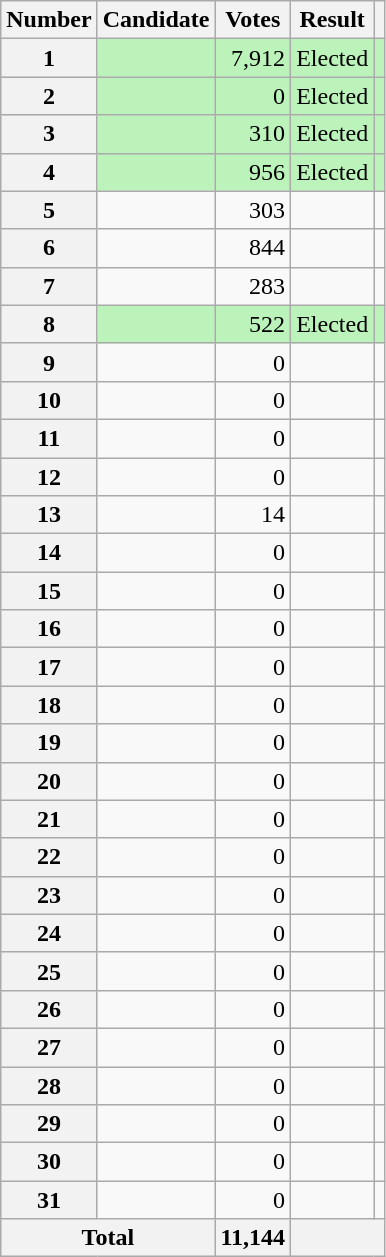<table class="wikitable sortable">
<tr>
<th scope="col">Number</th>
<th scope="col">Candidate</th>
<th scope="col">Votes</th>
<th scope="col">Result</th>
<th scope="col" class="unsortable"></th>
</tr>
<tr bgcolor=bbf3bb>
<th scope="row">1</th>
<td></td>
<td align="right">7,912</td>
<td>Elected</td>
<td></td>
</tr>
<tr bgcolor=bbf3bb>
<th scope="row">2</th>
<td></td>
<td align="right">0</td>
<td>Elected</td>
<td></td>
</tr>
<tr bgcolor=bbf3bb>
<th scope="row">3</th>
<td></td>
<td align="right">310</td>
<td>Elected</td>
<td></td>
</tr>
<tr bgcolor=bbf3bb>
<th scope="row">4</th>
<td></td>
<td align="right">956</td>
<td>Elected</td>
<td></td>
</tr>
<tr>
<th scope="row">5</th>
<td></td>
<td align="right">303</td>
<td></td>
<td></td>
</tr>
<tr>
<th scope="row">6</th>
<td></td>
<td align="right">844</td>
<td></td>
<td></td>
</tr>
<tr>
<th scope="row">7</th>
<td></td>
<td align="right">283</td>
<td></td>
<td></td>
</tr>
<tr bgcolor=bbf3bb>
<th scope="row">8</th>
<td></td>
<td align="right">522</td>
<td>Elected</td>
<td></td>
</tr>
<tr>
<th scope="row">9</th>
<td></td>
<td align="right">0</td>
<td></td>
<td></td>
</tr>
<tr>
<th scope="row">10</th>
<td></td>
<td align="right">0</td>
<td></td>
<td></td>
</tr>
<tr>
<th scope="row">11</th>
<td></td>
<td align="right">0</td>
<td></td>
<td></td>
</tr>
<tr>
<th scope="row">12</th>
<td></td>
<td align="right">0</td>
<td></td>
<td></td>
</tr>
<tr>
<th scope="row">13</th>
<td></td>
<td align="right">14</td>
<td></td>
<td></td>
</tr>
<tr>
<th scope="row">14</th>
<td></td>
<td align="right">0</td>
<td></td>
<td></td>
</tr>
<tr>
<th scope="row">15</th>
<td></td>
<td align="right">0</td>
<td></td>
<td></td>
</tr>
<tr>
<th scope="row">16</th>
<td></td>
<td align="right">0</td>
<td></td>
<td></td>
</tr>
<tr>
<th scope="row">17</th>
<td></td>
<td align="right">0</td>
<td></td>
<td></td>
</tr>
<tr>
<th scope="row">18</th>
<td></td>
<td align="right">0</td>
<td></td>
<td></td>
</tr>
<tr>
<th scope="row">19</th>
<td></td>
<td align="right">0</td>
<td></td>
<td></td>
</tr>
<tr>
<th scope="row">20</th>
<td></td>
<td align="right">0</td>
<td></td>
<td></td>
</tr>
<tr>
<th scope="row">21</th>
<td></td>
<td align="right">0</td>
<td></td>
<td></td>
</tr>
<tr>
<th scope="row">22</th>
<td></td>
<td align="right">0</td>
<td></td>
<td></td>
</tr>
<tr>
<th scope="row">23</th>
<td></td>
<td align="right">0</td>
<td></td>
<td></td>
</tr>
<tr>
<th scope="row">24</th>
<td></td>
<td align="right">0</td>
<td></td>
<td></td>
</tr>
<tr>
<th scope="row">25</th>
<td></td>
<td align="right">0</td>
<td></td>
<td></td>
</tr>
<tr>
<th scope="row">26</th>
<td></td>
<td align="right">0</td>
<td></td>
<td></td>
</tr>
<tr>
<th scope="row">27</th>
<td></td>
<td align="right">0</td>
<td></td>
<td></td>
</tr>
<tr>
<th scope="row">28</th>
<td></td>
<td align="right">0</td>
<td></td>
<td></td>
</tr>
<tr>
<th scope="row">29</th>
<td></td>
<td align="right">0</td>
<td></td>
<td></td>
</tr>
<tr>
<th scope="row">30</th>
<td></td>
<td align="right">0</td>
<td></td>
<td></td>
</tr>
<tr>
<th scope="row">31</th>
<td></td>
<td align="right">0</td>
<td></td>
<td></td>
</tr>
<tr class=sortbottom>
<th scope="row" colspan="2">Total</th>
<th style="text-align:right">11,144</th>
<th colspan="2"></th>
</tr>
</table>
